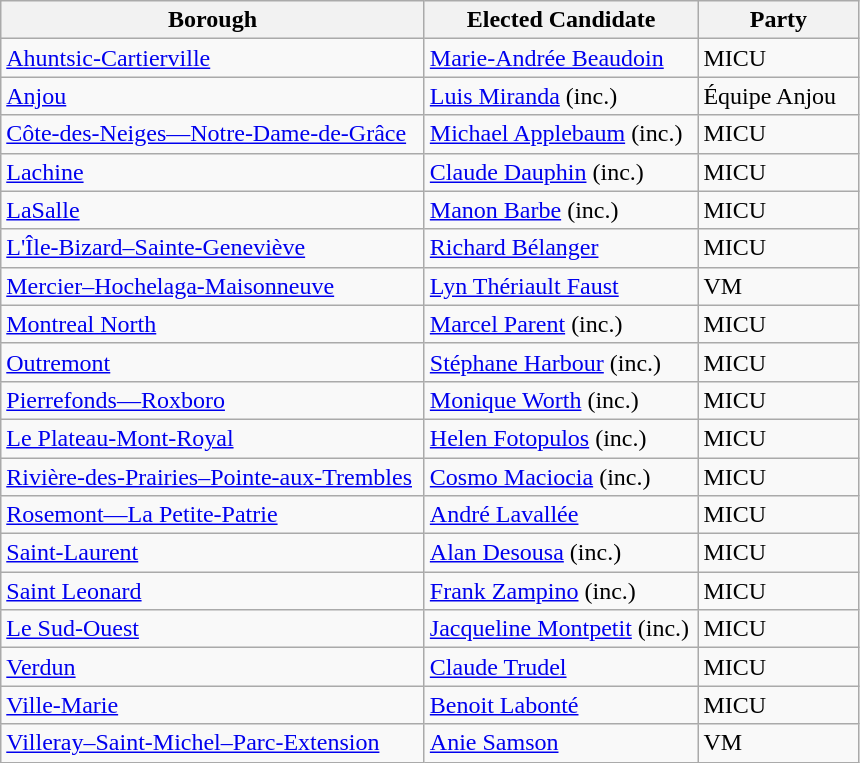<table class="wikitable">
<tr>
<th bgcolor="#DDDDFF" width="275px">Borough</th>
<th bgcolor="#DDDDFF" width="175px">Elected Candidate</th>
<th bgcolor="#DDDDFF" width="100px">Party</th>
</tr>
<tr>
<td><a href='#'>Ahuntsic-Cartierville</a></td>
<td><a href='#'>Marie-Andrée Beaudoin</a></td>
<td>MICU</td>
</tr>
<tr>
<td><a href='#'>Anjou</a></td>
<td><a href='#'>Luis Miranda</a> (inc.)</td>
<td>Équipe Anjou</td>
</tr>
<tr>
<td><a href='#'>Côte-des-Neiges—Notre-Dame-de-Grâce</a></td>
<td><a href='#'>Michael Applebaum</a> (inc.)</td>
<td>MICU</td>
</tr>
<tr>
<td><a href='#'>Lachine</a></td>
<td><a href='#'>Claude Dauphin</a> (inc.)</td>
<td>MICU</td>
</tr>
<tr>
<td><a href='#'>LaSalle</a></td>
<td><a href='#'>Manon Barbe</a> (inc.)</td>
<td>MICU</td>
</tr>
<tr>
<td><a href='#'>L'Île-Bizard–Sainte-Geneviève</a></td>
<td><a href='#'>Richard Bélanger</a></td>
<td>MICU</td>
</tr>
<tr>
<td><a href='#'>Mercier–Hochelaga-Maisonneuve</a></td>
<td><a href='#'>Lyn Thériault Faust</a></td>
<td>VM</td>
</tr>
<tr>
<td><a href='#'>Montreal North</a></td>
<td><a href='#'>Marcel Parent</a> (inc.)</td>
<td>MICU</td>
</tr>
<tr>
<td><a href='#'>Outremont</a></td>
<td><a href='#'>Stéphane Harbour</a> (inc.)</td>
<td>MICU</td>
</tr>
<tr>
<td><a href='#'>Pierrefonds—Roxboro</a></td>
<td><a href='#'>Monique Worth</a> (inc.)</td>
<td>MICU</td>
</tr>
<tr>
<td><a href='#'>Le Plateau-Mont-Royal</a></td>
<td><a href='#'>Helen Fotopulos</a> (inc.)</td>
<td>MICU</td>
</tr>
<tr>
<td><a href='#'>Rivière-des-Prairies–Pointe-aux-Trembles</a></td>
<td><a href='#'>Cosmo Maciocia</a> (inc.)</td>
<td>MICU</td>
</tr>
<tr>
<td><a href='#'>Rosemont—La Petite-Patrie</a></td>
<td><a href='#'>André Lavallée</a></td>
<td>MICU</td>
</tr>
<tr>
<td><a href='#'>Saint-Laurent</a></td>
<td><a href='#'>Alan Desousa</a> (inc.)</td>
<td>MICU</td>
</tr>
<tr>
<td><a href='#'>Saint Leonard</a></td>
<td><a href='#'>Frank Zampino</a> (inc.)</td>
<td>MICU</td>
</tr>
<tr>
<td><a href='#'>Le Sud-Ouest</a></td>
<td><a href='#'>Jacqueline Montpetit</a> (inc.)</td>
<td>MICU</td>
</tr>
<tr>
<td><a href='#'>Verdun</a></td>
<td><a href='#'>Claude Trudel</a></td>
<td>MICU</td>
</tr>
<tr>
<td><a href='#'>Ville-Marie</a></td>
<td><a href='#'>Benoit Labonté</a></td>
<td>MICU</td>
</tr>
<tr>
<td><a href='#'>Villeray–Saint-Michel–Parc-Extension</a></td>
<td><a href='#'>Anie Samson</a></td>
<td>VM</td>
</tr>
</table>
